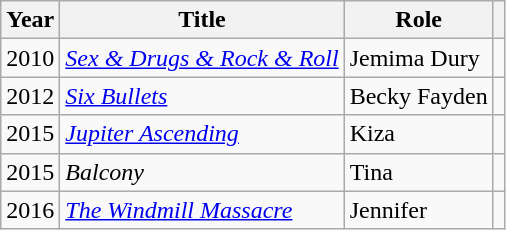<table class="wikitable sortable">
<tr>
<th>Year</th>
<th>Title</th>
<th>Role</th>
<th></th>
</tr>
<tr>
<td>2010</td>
<td><em><a href='#'>Sex & Drugs & Rock & Roll</a></em></td>
<td>Jemima Dury</td>
<td></td>
</tr>
<tr>
<td>2012</td>
<td><em><a href='#'>Six Bullets</a></em></td>
<td>Becky Fayden</td>
<td></td>
</tr>
<tr>
<td>2015</td>
<td><em><a href='#'>Jupiter Ascending</a></em></td>
<td>Kiza</td>
<td></td>
</tr>
<tr>
<td>2015</td>
<td><em>Balcony</em></td>
<td>Tina</td>
<td></td>
</tr>
<tr>
<td>2016</td>
<td><em><a href='#'>The Windmill Massacre</a></em></td>
<td>Jennifer</td>
<td></td>
</tr>
</table>
